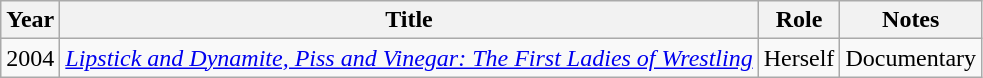<table class="wikitable sortable">
<tr>
<th>Year</th>
<th>Title</th>
<th>Role</th>
<th class="unsortable">Notes</th>
</tr>
<tr>
<td>2004</td>
<td><em><a href='#'>Lipstick and Dynamite, Piss and Vinegar: The First Ladies of Wrestling</a></em></td>
<td>Herself</td>
<td>Documentary</td>
</tr>
</table>
